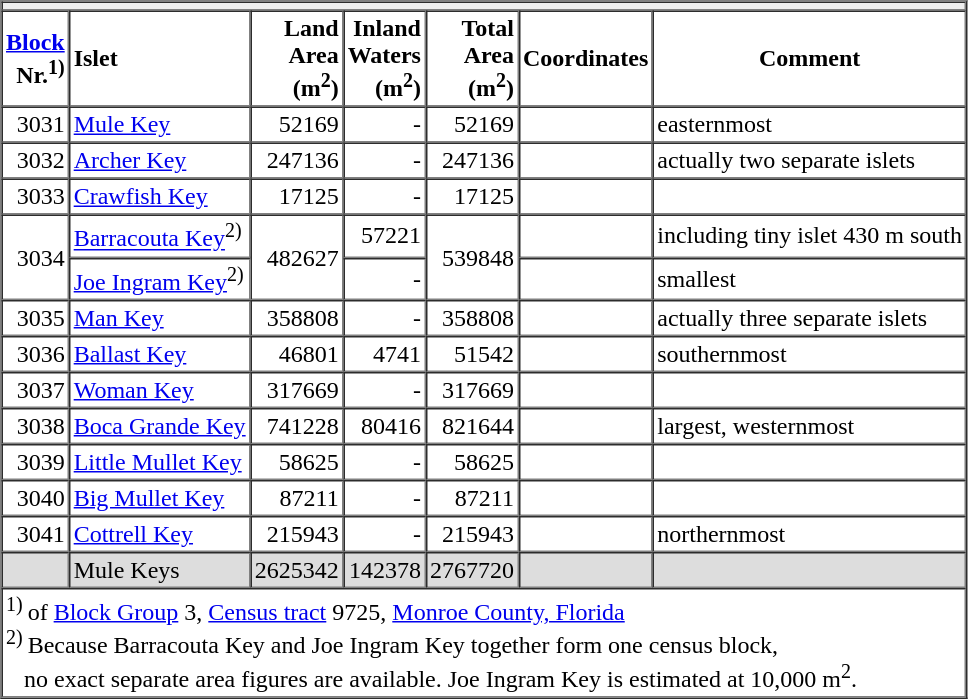<table border="1" cellpadding="2" cellspacing="0">
<tr>
<td colspan="7" style="background:#eee; text-align:center;"></td>
</tr>
<tr>
<th style="text-align:right;"><a href='#'>Block</a><br>Nr.<sup>1)</sup></th>
<th style="text-align:left;">Islet</th>
<th style="text-align:right;">Land<br>Area<br>(m<sup>2</sup>)</th>
<th style="text-align:right;">Inland<br>Waters<br>(m<sup>2</sup>)</th>
<th style="text-align:right;">Total<br>Area<br>(m<sup>2</sup>)</th>
<th>Coordinates</th>
<th>Comment</th>
</tr>
<tr>
<td align="right">3031</td>
<td><a href='#'>Mule Key</a></td>
<td style="text-align:right;">52169</td>
<td style="text-align:right;">-</td>
<td style="text-align:right;">52169</td>
<td></td>
<td>easternmost</td>
</tr>
<tr>
<td align="right">3032</td>
<td><a href='#'>Archer Key</a></td>
<td style="text-align:right;">247136</td>
<td style="text-align:right;">-</td>
<td style="text-align:right;">247136</td>
<td></td>
<td>actually two separate islets</td>
</tr>
<tr>
<td align="right">3033</td>
<td><a href='#'>Crawfish Key</a></td>
<td style="text-align:right;">17125</td>
<td style="text-align:right;">-</td>
<td style="text-align:right;">17125</td>
<td></td>
<td> </td>
</tr>
<tr>
<td rowspan="2" style="text-align:right;">3034</td>
<td><a href='#'>Barracouta Key</a><sup>2)</sup></td>
<td rowspan="2" style="text-align:right;">482627</td>
<td style="text-align:right;">57221</td>
<td rowspan="2" style="text-align:right;">539848</td>
<td></td>
<td>including tiny islet 430 m south</td>
</tr>
<tr>
<td><a href='#'>Joe Ingram Key</a><sup>2)</sup></td>
<td style="text-align:right;">-</td>
<td></td>
<td>smallest</td>
</tr>
<tr>
<td align="right">3035</td>
<td><a href='#'>Man Key</a></td>
<td style="text-align:right;">358808</td>
<td style="text-align:right;">-</td>
<td style="text-align:right;">358808</td>
<td></td>
<td>actually three separate islets</td>
</tr>
<tr>
<td align="right">3036</td>
<td><a href='#'>Ballast Key</a></td>
<td style="text-align:right;">46801</td>
<td style="text-align:right;">4741</td>
<td style="text-align:right;">51542</td>
<td></td>
<td>southernmost</td>
</tr>
<tr>
<td align="right">3037</td>
<td><a href='#'>Woman Key</a></td>
<td style="text-align:right;">317669</td>
<td style="text-align:right;">-</td>
<td style="text-align:right;">317669</td>
<td></td>
<td> </td>
</tr>
<tr>
<td align="right">3038</td>
<td><a href='#'>Boca Grande Key</a></td>
<td style="text-align:right;">741228</td>
<td style="text-align:right;">80416</td>
<td style="text-align:right;">821644</td>
<td></td>
<td>largest, westernmost</td>
</tr>
<tr>
<td align="right">3039</td>
<td><a href='#'>Little Mullet Key</a></td>
<td style="text-align:right;">58625</td>
<td style="text-align:right;">-</td>
<td style="text-align:right;">58625</td>
<td></td>
<td> </td>
</tr>
<tr>
<td align="right">3040</td>
<td><a href='#'>Big Mullet Key</a></td>
<td style="text-align:right;">87211</td>
<td style="text-align:right;">-</td>
<td style="text-align:right;">87211</td>
<td></td>
<td> </td>
</tr>
<tr>
<td align="right">3041</td>
<td><a href='#'>Cottrell Key</a></td>
<td style="text-align:right;">215943</td>
<td style="text-align:right;">-</td>
<td style="text-align:right;">215943</td>
<td></td>
<td>northernmost</td>
</tr>
<tr style="background: #DDD;">
<td style="text-align:right;"> </td>
<td>Mule Keys</td>
<td style="text-align:right;">2625342</td>
<td style="text-align:right;">142378</td>
<td style="text-align:right;">2767720</td>
<td> </td>
<td> </td>
</tr>
<tr>
<td colspan="7"><sup>1) </sup>of <a href='#'>Block Group</a> 3, <a href='#'>Census tract</a> 9725, <a href='#'>Monroe County, Florida</a> <br><sup>2) </sup> Because Barracouta Key and Joe Ingram Key together form one census block,<br>   no exact separate area figures are available. Joe Ingram Key is estimated at 10,000 m<sup>2</sup>.</td>
</tr>
</table>
